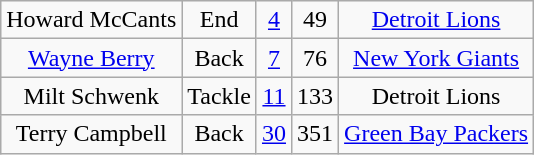<table class=wikitable style="text-align:center">
<tr>
<td>Howard McCants</td>
<td>End</td>
<td><a href='#'>4</a></td>
<td>49</td>
<td><a href='#'>Detroit Lions</a></td>
</tr>
<tr>
<td><a href='#'>Wayne Berry</a></td>
<td>Back</td>
<td><a href='#'>7</a></td>
<td>76</td>
<td><a href='#'>New York Giants</a></td>
</tr>
<tr>
<td>Milt Schwenk</td>
<td>Tackle</td>
<td><a href='#'>11</a></td>
<td>133</td>
<td>Detroit Lions</td>
</tr>
<tr>
<td>Terry Campbell</td>
<td>Back</td>
<td><a href='#'>30</a></td>
<td>351</td>
<td><a href='#'>Green Bay Packers</a></td>
</tr>
</table>
